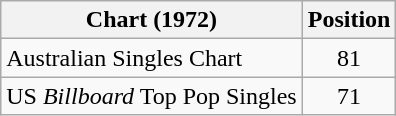<table class="wikitable sortable">
<tr>
<th align="left">Chart (1972)</th>
<th style="text-align:center;">Position</th>
</tr>
<tr>
<td>Australian Singles Chart</td>
<td style="text-align:center;">81</td>
</tr>
<tr>
<td align="left">US <em>Billboard</em> Top Pop Singles</td>
<td style="text-align:center;">71</td>
</tr>
</table>
